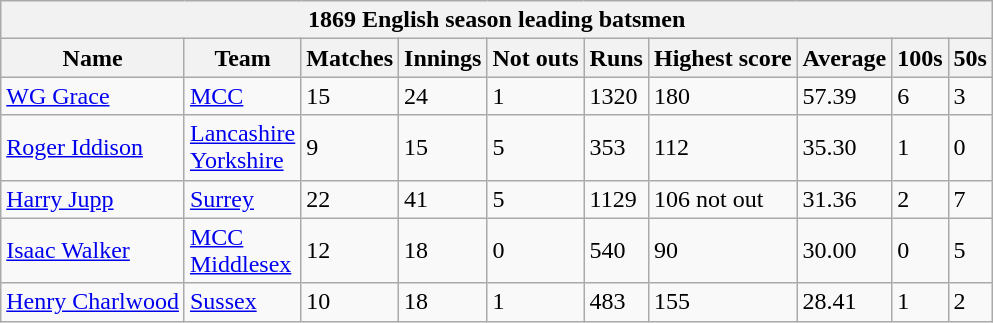<table class="wikitable">
<tr>
<th bgcolor="#efefef" colspan="10">1869 English season leading batsmen</th>
</tr>
<tr bgcolor="#efefef">
<th>Name</th>
<th>Team</th>
<th>Matches</th>
<th>Innings</th>
<th>Not outs</th>
<th>Runs</th>
<th>Highest score</th>
<th>Average</th>
<th>100s</th>
<th>50s</th>
</tr>
<tr>
<td><a href='#'>WG Grace</a></td>
<td><a href='#'>MCC</a></td>
<td>15</td>
<td>24</td>
<td>1</td>
<td>1320</td>
<td>180</td>
<td>57.39</td>
<td>6</td>
<td>3</td>
</tr>
<tr>
<td><a href='#'>Roger Iddison</a></td>
<td><a href='#'>Lancashire</a><br><a href='#'>Yorkshire</a></td>
<td>9</td>
<td>15</td>
<td>5</td>
<td>353</td>
<td>112</td>
<td>35.30</td>
<td>1</td>
<td>0</td>
</tr>
<tr>
<td><a href='#'>Harry Jupp</a></td>
<td><a href='#'>Surrey</a></td>
<td>22</td>
<td>41</td>
<td>5</td>
<td>1129</td>
<td>106 not out</td>
<td>31.36</td>
<td>2</td>
<td>7</td>
</tr>
<tr>
<td><a href='#'>Isaac Walker</a></td>
<td><a href='#'>MCC</a><br><a href='#'>Middlesex</a></td>
<td>12</td>
<td>18</td>
<td>0</td>
<td>540</td>
<td>90</td>
<td>30.00</td>
<td>0</td>
<td>5</td>
</tr>
<tr>
<td><a href='#'>Henry Charlwood</a></td>
<td><a href='#'>Sussex</a></td>
<td>10</td>
<td>18</td>
<td>1</td>
<td>483</td>
<td>155</td>
<td>28.41</td>
<td>1</td>
<td>2</td>
</tr>
</table>
